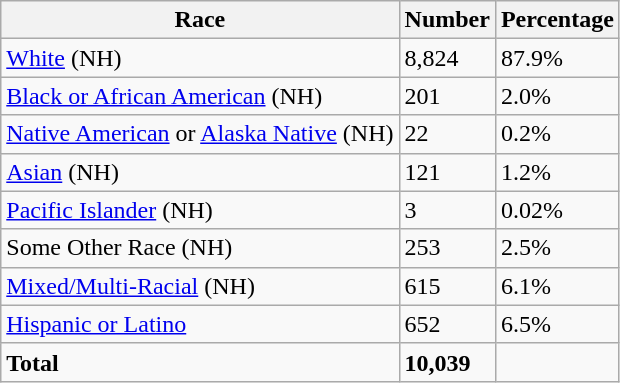<table class="wikitable">
<tr>
<th>Race</th>
<th>Number</th>
<th>Percentage</th>
</tr>
<tr>
<td><a href='#'>White</a> (NH)</td>
<td>8,824</td>
<td>87.9%</td>
</tr>
<tr>
<td><a href='#'>Black or African American</a> (NH)</td>
<td>201</td>
<td>2.0%</td>
</tr>
<tr>
<td><a href='#'>Native American</a> or <a href='#'>Alaska Native</a> (NH)</td>
<td>22</td>
<td>0.2%</td>
</tr>
<tr>
<td><a href='#'>Asian</a> (NH)</td>
<td>121</td>
<td>1.2%</td>
</tr>
<tr>
<td><a href='#'>Pacific Islander</a> (NH)</td>
<td>3</td>
<td>0.02%</td>
</tr>
<tr>
<td>Some Other Race (NH)</td>
<td>253</td>
<td>2.5%</td>
</tr>
<tr>
<td><a href='#'>Mixed/Multi-Racial</a> (NH)</td>
<td>615</td>
<td>6.1%</td>
</tr>
<tr>
<td><a href='#'>Hispanic or Latino</a></td>
<td>652</td>
<td>6.5%</td>
</tr>
<tr>
<td><strong>Total</strong></td>
<td><strong>10,039</strong></td>
<td></td>
</tr>
</table>
